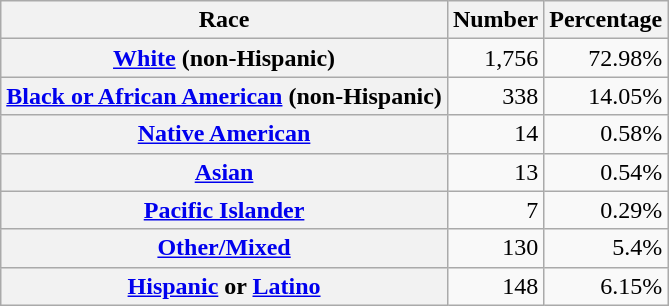<table class="wikitable" style="text-align:right">
<tr>
<th scope="col">Race</th>
<th scope="col">Number</th>
<th scope="col">Percentage</th>
</tr>
<tr>
<th scope="row"><a href='#'>White</a> (non-Hispanic)</th>
<td>1,756</td>
<td>72.98%</td>
</tr>
<tr>
<th scope="row"><a href='#'>Black or African American</a> (non-Hispanic)</th>
<td>338</td>
<td>14.05%</td>
</tr>
<tr>
<th scope="row"><a href='#'>Native American</a></th>
<td>14</td>
<td>0.58%</td>
</tr>
<tr>
<th scope="row"><a href='#'>Asian</a></th>
<td>13</td>
<td>0.54%</td>
</tr>
<tr>
<th scope="row"><a href='#'>Pacific Islander</a></th>
<td>7</td>
<td>0.29%</td>
</tr>
<tr>
<th scope="row"><a href='#'>Other/Mixed</a></th>
<td>130</td>
<td>5.4%</td>
</tr>
<tr>
<th scope="row"><a href='#'>Hispanic</a> or <a href='#'>Latino</a></th>
<td>148</td>
<td>6.15%</td>
</tr>
</table>
